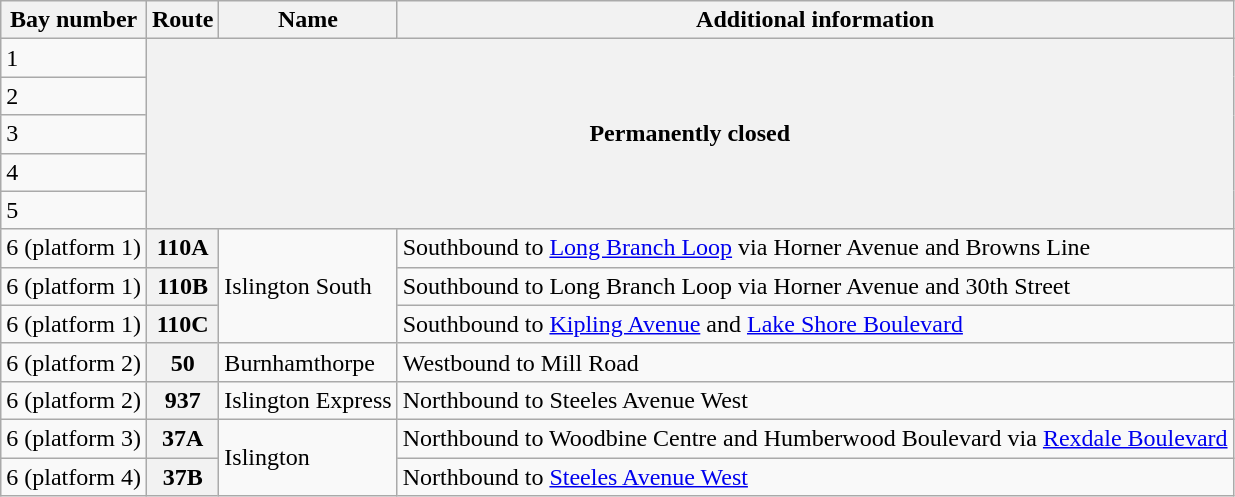<table class="wikitable">
<tr>
<th>Bay number</th>
<th>Route</th>
<th>Name</th>
<th>Additional information</th>
</tr>
<tr>
<td>1</td>
<th colspan="3" rowspan="5">Permanently closed</th>
</tr>
<tr>
<td>2</td>
</tr>
<tr>
<td>3</td>
</tr>
<tr>
<td>4</td>
</tr>
<tr>
<td>5</td>
</tr>
<tr>
<td>6 (platform 1)</td>
<th>110A</th>
<td rowspan="3">Islington South</td>
<td>Southbound to <a href='#'>Long Branch Loop</a> via Horner Avenue and Browns Line</td>
</tr>
<tr>
<td>6 (platform 1)</td>
<th>110B</th>
<td>Southbound to Long Branch Loop via Horner Avenue and 30th Street<br></td>
</tr>
<tr>
<td>6 (platform 1)</td>
<th>110C</th>
<td>Southbound to <a href='#'>Kipling Avenue</a> and <a href='#'>Lake Shore Boulevard</a></td>
</tr>
<tr>
<td>6 (platform 2)</td>
<th>50</th>
<td>Burnhamthorpe</td>
<td>Westbound to Mill Road</td>
</tr>
<tr>
<td>6 (platform 2)</td>
<th>937</th>
<td>Islington Express</td>
<td>Northbound to Steeles Avenue West<br></td>
</tr>
<tr>
<td>6 (platform 3)</td>
<th>37A</th>
<td rowspan="2">Islington</td>
<td>Northbound to Woodbine Centre and Humberwood Boulevard via <a href='#'>Rexdale Boulevard</a></td>
</tr>
<tr>
<td>6 (platform 4)</td>
<th>37B</th>
<td>Northbound to <a href='#'>Steeles Avenue West</a></td>
</tr>
</table>
